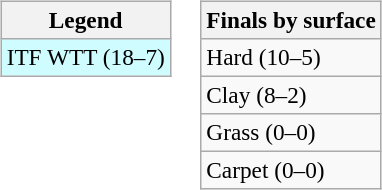<table>
<tr valign=top>
<td><br><table class=wikitable style=font-size:97%>
<tr>
<th>Legend</th>
</tr>
<tr bgcolor=cffcff>
<td>ITF WTT (18–7)</td>
</tr>
</table>
</td>
<td><br><table class=wikitable style=font-size:97%>
<tr>
<th>Finals by surface</th>
</tr>
<tr>
<td>Hard (10–5)</td>
</tr>
<tr>
<td>Clay (8–2)</td>
</tr>
<tr>
<td>Grass (0–0)</td>
</tr>
<tr>
<td>Carpet (0–0)</td>
</tr>
</table>
</td>
</tr>
</table>
